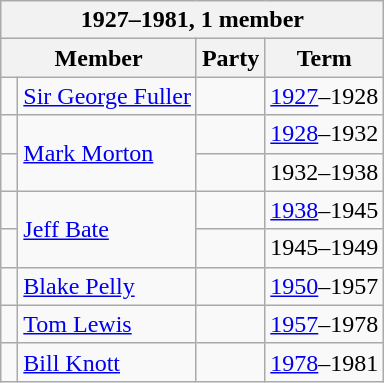<table class="wikitable">
<tr>
<th colspan="4">1927–1981, 1 member</th>
</tr>
<tr>
<th colspan="2">Member</th>
<th>Party</th>
<th>Term</th>
</tr>
<tr>
<td> </td>
<td><a href='#'>Sir George Fuller</a></td>
<td></td>
<td><a href='#'>1927</a>–1928</td>
</tr>
<tr>
<td> </td>
<td rowspan="2"><a href='#'>Mark Morton</a></td>
<td></td>
<td><a href='#'>1928</a>–1932</td>
</tr>
<tr>
<td> </td>
<td></td>
<td>1932–1938</td>
</tr>
<tr>
<td> </td>
<td rowspan="2"><a href='#'>Jeff Bate</a></td>
<td></td>
<td><a href='#'>1938</a>–1945</td>
</tr>
<tr>
<td> </td>
<td></td>
<td>1945–1949</td>
</tr>
<tr>
<td> </td>
<td><a href='#'>Blake Pelly</a></td>
<td></td>
<td><a href='#'>1950</a>–1957</td>
</tr>
<tr>
<td> </td>
<td><a href='#'>Tom Lewis</a></td>
<td></td>
<td><a href='#'>1957</a>–1978</td>
</tr>
<tr>
<td> </td>
<td><a href='#'>Bill Knott</a></td>
<td></td>
<td><a href='#'>1978</a>–1981</td>
</tr>
</table>
